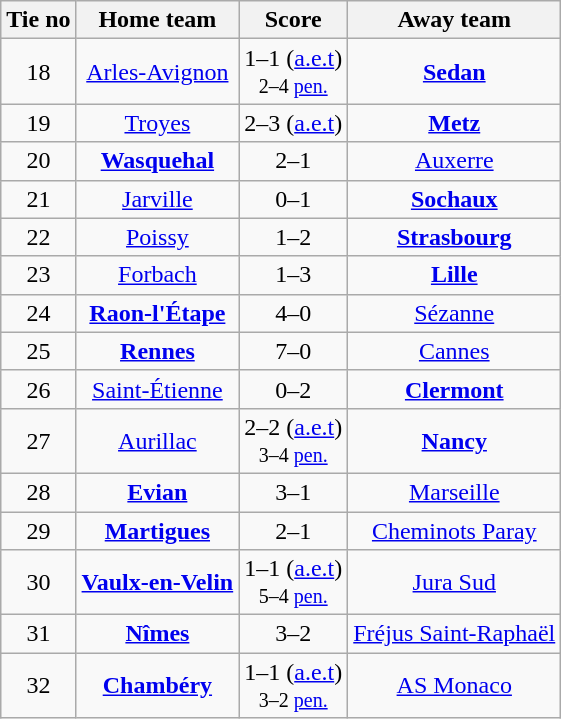<table class="wikitable" style="text-align:center">
<tr>
<th>Tie no</th>
<th>Home team</th>
<th>Score</th>
<th>Away team</th>
</tr>
<tr>
<td>18</td>
<td><a href='#'>Arles-Avignon</a></td>
<td>1–1 (<a href='#'>a.e.t</a>)<br><small>2–4 <a href='#'>pen.</a></small></td>
<td><strong><a href='#'>Sedan</a></strong></td>
</tr>
<tr>
<td>19</td>
<td><a href='#'>Troyes</a></td>
<td>2–3 (<a href='#'>a.e.t</a>)</td>
<td><strong><a href='#'>Metz</a></strong></td>
</tr>
<tr>
<td>20</td>
<td><strong><a href='#'>Wasquehal</a></strong></td>
<td>2–1</td>
<td><a href='#'>Auxerre</a></td>
</tr>
<tr>
<td>21</td>
<td><a href='#'>Jarville</a></td>
<td>0–1</td>
<td><strong><a href='#'>Sochaux</a></strong></td>
</tr>
<tr>
<td>22</td>
<td><a href='#'>Poissy</a></td>
<td>1–2</td>
<td><strong><a href='#'>Strasbourg</a></strong></td>
</tr>
<tr>
<td>23</td>
<td><a href='#'>Forbach</a></td>
<td>1–3</td>
<td><strong><a href='#'>Lille</a></strong></td>
</tr>
<tr>
<td>24</td>
<td><strong><a href='#'>Raon-l'Étape</a></strong></td>
<td>4–0</td>
<td><a href='#'>Sézanne</a></td>
</tr>
<tr>
<td>25</td>
<td><strong><a href='#'>Rennes</a></strong></td>
<td>7–0</td>
<td><a href='#'>Cannes</a></td>
</tr>
<tr>
<td>26</td>
<td><a href='#'>Saint-Étienne</a></td>
<td>0–2</td>
<td><strong><a href='#'>Clermont</a></strong></td>
</tr>
<tr>
<td>27</td>
<td><a href='#'>Aurillac</a></td>
<td>2–2 (<a href='#'>a.e.t</a>)<br><small>3–4 <a href='#'>pen.</a></small></td>
<td><strong><a href='#'>Nancy</a></strong></td>
</tr>
<tr>
<td>28</td>
<td><strong><a href='#'>Evian</a></strong></td>
<td>3–1</td>
<td><a href='#'>Marseille</a></td>
</tr>
<tr>
<td>29</td>
<td><strong><a href='#'>Martigues</a></strong></td>
<td>2–1</td>
<td><a href='#'>Cheminots Paray</a></td>
</tr>
<tr>
<td>30</td>
<td><strong><a href='#'>Vaulx-en-Velin</a></strong></td>
<td>1–1 (<a href='#'>a.e.t</a>)<br><small>5–4 <a href='#'>pen.</a></small></td>
<td><a href='#'>Jura Sud</a></td>
</tr>
<tr>
<td>31</td>
<td><strong><a href='#'>Nîmes</a></strong></td>
<td>3–2</td>
<td><a href='#'>Fréjus Saint-Raphaël</a></td>
</tr>
<tr>
<td>32</td>
<td><strong><a href='#'>Chambéry</a></strong></td>
<td>1–1 (<a href='#'>a.e.t</a>)<br><small>3–2 <a href='#'>pen.</a></small></td>
<td><a href='#'>AS Monaco</a></td>
</tr>
</table>
